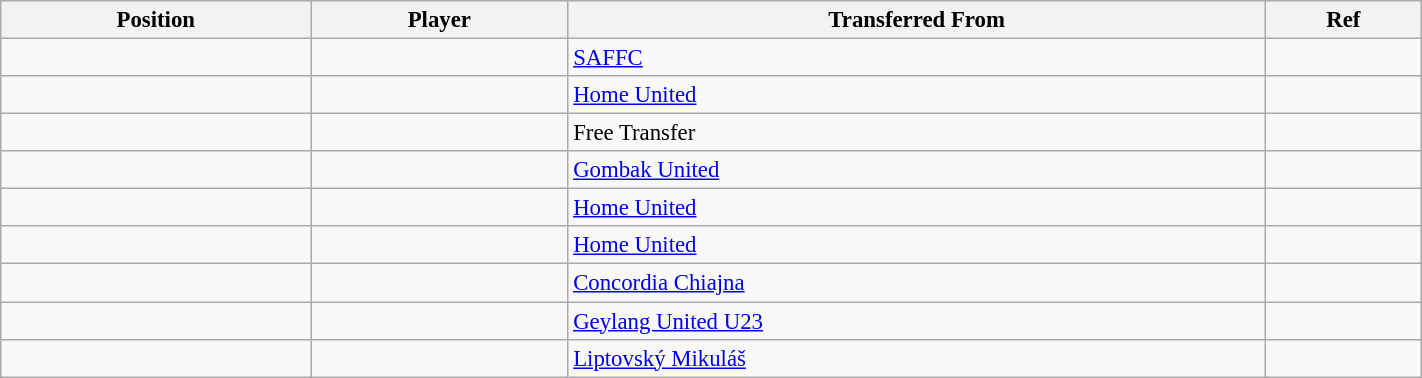<table class="wikitable sortable" style="width:75%; text-align:center; font-size:95%; text-align:left;">
<tr>
<th><strong>Position</strong></th>
<th><strong>Player</strong></th>
<th><strong>Transferred From</strong></th>
<th><strong>Ref</strong></th>
</tr>
<tr>
<td></td>
<td></td>
<td> <a href='#'>SAFFC</a></td>
<td></td>
</tr>
<tr>
<td></td>
<td></td>
<td> <a href='#'>Home United</a></td>
<td></td>
</tr>
<tr>
<td></td>
<td></td>
<td>Free Transfer</td>
<td></td>
</tr>
<tr>
<td></td>
<td></td>
<td> <a href='#'>Gombak United</a></td>
<td></td>
</tr>
<tr>
<td></td>
<td></td>
<td> <a href='#'>Home United</a></td>
<td></td>
</tr>
<tr>
<td></td>
<td></td>
<td> <a href='#'>Home United</a></td>
<td></td>
</tr>
<tr>
<td></td>
<td></td>
<td> <a href='#'>Concordia Chiajna</a></td>
<td></td>
</tr>
<tr>
<td></td>
<td></td>
<td> <a href='#'>Geylang United U23</a></td>
<td></td>
</tr>
<tr>
<td></td>
<td></td>
<td> <a href='#'>Liptovský Mikuláš</a></td>
<td></td>
</tr>
</table>
